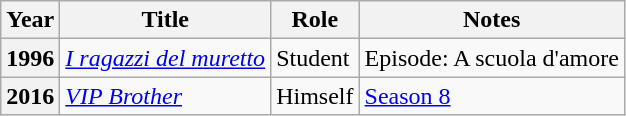<table class="wikitable sortable plainrowheaders">
<tr>
<th scope="col">Year</th>
<th scope="col">Title</th>
<th scope="col" class="unsortable">Role</th>
<th scope="col" class="unsortable">Notes</th>
</tr>
<tr>
<th scope=row>1996</th>
<td><em><a href='#'>I ragazzi del muretto</a></em></td>
<td>Student</td>
<td>Episode: A scuola d'amore</td>
</tr>
<tr>
<th scope=row>2016</th>
<td><em><a href='#'>VIP Brother</a></em></td>
<td>Himself</td>
<td><a href='#'>Season 8</a></td>
</tr>
</table>
